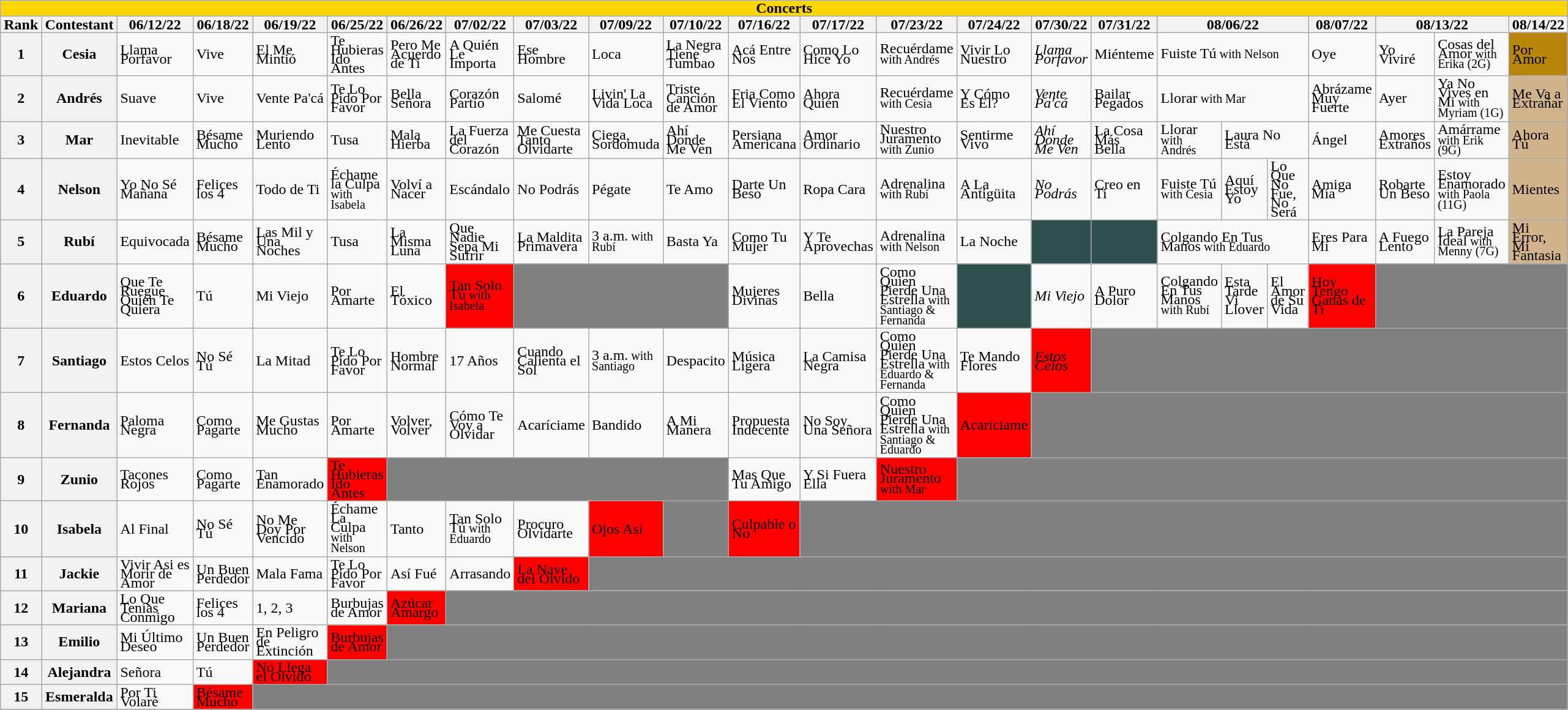<table class="wikitable collapsible collapsed" style="text-align:left; line-height:10px; line-width:12px;">
<tr>
<th colspan="26" style="background:gold; color:Black;">Concerts</th>
</tr>
<tr>
<th>Rank</th>
<th>Contestant</th>
<th>06/12/22</th>
<th>06/18/22</th>
<th>06/19/22</th>
<th>06/25/22</th>
<th>06/26/22</th>
<th>07/02/22</th>
<th>07/03/22</th>
<th>07/09/22</th>
<th>07/10/22</th>
<th>07/16/22</th>
<th>07/17/22</th>
<th>07/23/22</th>
<th>07/24/22</th>
<th>07/30/22</th>
<th>07/31/22</th>
<th colspan="3">08/06/22</th>
<th>08/07/22</th>
<th colspan="2">08/13/22</th>
<th>08/14/22</th>
</tr>
<tr>
<th>1</th>
<th>Cesia</th>
<td>Llama Porfavor</td>
<td>Vive</td>
<td>El Me Mintió</td>
<td>Te Hubieras Ido Antes</td>
<td>Pero Me Acuerdo de Ti</td>
<td>A Quién Le Importa</td>
<td>Ese Hombre</td>
<td>Loca</td>
<td>La Negra Tiene Tumbao</td>
<td>Acá Entre Nos</td>
<td>Como Lo Hice Yo</td>
<td>Recuérdame<small> with Andrés</small></td>
<td>Vivir Lo Nuestro</td>
<td><em>Llama Porfavor</em></td>
<td>Miénteme</td>
<td colspan="3">Fuiste Tú<small> with Nelson</small></td>
<td>Oye</td>
<td>Yo Viviré</td>
<td>Cosas del Amor<small> with Erika (2G) </small></td>
<td style="background:DarkGoldenrod;">Por Amor</td>
</tr>
<tr>
<th>2</th>
<th>Andrés</th>
<td>Suave</td>
<td>Vive</td>
<td>Vente Pa'cá</td>
<td>Te Lo Pido Por Favor</td>
<td>Bella Señora</td>
<td>Corazón Partío</td>
<td>Salomé</td>
<td>Livin' La Vida Loca</td>
<td>Triste Canción de Amor</td>
<td>Fria Como El Viento</td>
<td>Ahora Quién</td>
<td>Recuérdame<small> with Cesia</small></td>
<td>Y Cómo Es El?</td>
<td><em>Vente Pa'cá</em></td>
<td>Bailar Pegados</td>
<td colspan="3">Llorar<small> with Mar</small></td>
<td>Abrázame Muy Fuerte</td>
<td>Ayer</td>
<td>Ya No Vives en Mi<small> with Myriam (1G) </small></td>
<td style="background:Tan;">Me Va a Extrañar</td>
</tr>
<tr>
<th>3</th>
<th>Mar</th>
<td>Inevitable</td>
<td>Bésame Mucho</td>
<td>Muriendo Lento</td>
<td>Tusa</td>
<td>Mala Hierba</td>
<td>La Fuerza del Corazón</td>
<td>Me Cuesta Tanto Olvidarte</td>
<td>Ciega, Sordomuda</td>
<td>Ahí Donde Me Ven</td>
<td>Persiana Americana</td>
<td>Amor Ordinario</td>
<td>Nuestro Juramento<small> with Zunio</small></td>
<td>Sentirme Vivo</td>
<td><em>Ahí Donde Me Ven</em></td>
<td>La Cosa Más Bella</td>
<td>Llorar<small> with Andrés</small></td>
<td colspan="2">Laura No Está</td>
<td>Ángel</td>
<td>Amores Extraños</td>
<td>Amárrame<small> with Erik (9G) </small></td>
<td style="background:Tan;">Ahora Tú</td>
</tr>
<tr>
<th>4</th>
<th>Nelson</th>
<td>Yo No Sé Mañana</td>
<td>Felices los 4</td>
<td>Todo de Ti</td>
<td>Échame la Culpa<small> with Isabela</small></td>
<td>Volví a Nacer</td>
<td>Escándalo</td>
<td>No Podrás</td>
<td>Pégate</td>
<td>Te Amo</td>
<td>Darte Un Beso</td>
<td>Ropa Cara</td>
<td>Adrenalina<small> with Rubí</small></td>
<td>A La Antigüita</td>
<td><em>No Podrás</em></td>
<td>Creo en Ti</td>
<td>Fuiste Tú<small> with Cesia</small></td>
<td>Aquí Estoy Yo</td>
<td>Lo Que No Fue, No Será</td>
<td>Amiga Mía</td>
<td>Robarte Un Beso</td>
<td>Estoy Enamorado<small> with Paola (11G) </small></td>
<td style="background:Tan;">Mientes</td>
</tr>
<tr>
<th>5</th>
<th>Rubí</th>
<td>Equivocada</td>
<td>Bésame Mucho</td>
<td>Las Mil y Una Noches</td>
<td>Tusa</td>
<td>La Misma Luna</td>
<td>Que Nadie Sepa Mi Sufrir</td>
<td>La Maldita Primavera</td>
<td>3 a.m.<small> with Rubí</small></td>
<td>Basta Ya</td>
<td>Como Tu Mujer</td>
<td>Y Te Aprovechas</td>
<td>Adrenalina<small> with Nelson</small></td>
<td>La Noche</td>
<td style="background:DarkSlategrey;"></td>
<td style="background:DarkSlategrey;"></td>
<td colspan="3">Colgando En Tus Manos<small> with Eduardo</small></td>
<td>Eres Para Mí</td>
<td>A Fuego Lento</td>
<td>La Pareja Ideal<small> with Menny (7G) </small></td>
<td style="background:Tan;">Mi Error, Mi Fantasia</td>
</tr>
<tr>
<th>6</th>
<th>Eduardo</th>
<td>Que Te Ruegue Quien Te Quiera</td>
<td>Tú</td>
<td>Mi Viejo</td>
<td>Por Amarte</td>
<td>El Tóxico</td>
<td style="background:red;">Tan Solo Tú<small> with Isabela</small></td>
<td style="background:gray;" colspan="3"></td>
<td>Mujeres Divinas</td>
<td>Bella</td>
<td>Como Quien Pierde Una Estrella<small> with Santiago & Fernanda</small></td>
<td style="background:DarkSlategrey;"></td>
<td><em>Mi Viejo</em></td>
<td>A Puro Dolor</td>
<td>Colgando En Tus Manos<small> with Rubí</small></td>
<td>Esta Tarde Vi Llover</td>
<td>El Amor de Su Vida</td>
<td style="background:red;">Hoy Tengo Ganas de Ti</td>
<td style="background:gray;" colspan="22"></td>
</tr>
<tr>
<th>7</th>
<th>Santiago</th>
<td>Estos Celos</td>
<td>No Sé Tú</td>
<td>La Mitad</td>
<td>Te Lo Pido Por Favor</td>
<td>Hombre Normal</td>
<td>17 Años</td>
<td>Cuando Calienta el Sol</td>
<td>3 a.m.<small> with Santiago</small></td>
<td>Despacito</td>
<td>Música Ligera</td>
<td>La Camisa Negra</td>
<td>Como Quien Pierde Una Estrella<small> with Eduardo & Fernanda</small></td>
<td>Te Mando Flores</td>
<td style="background:red;"><em>Estos Celos</em></td>
<td style="background:gray;" colspan="22"></td>
</tr>
<tr>
<th>8</th>
<th>Fernanda</th>
<td>Paloma Negra</td>
<td>Como Pagarte</td>
<td>Me Gustas Mucho</td>
<td>Por Amarte</td>
<td>Volver, Volver</td>
<td>Cómo Te Voy a Olvidar</td>
<td>Acaríciame</td>
<td>Bandido</td>
<td>A Mi Manera</td>
<td>Propuesta Indecente</td>
<td>No Soy Una Señora</td>
<td>Como Quien Pierde Una Estrella<small> with Santiago & Eduardo</small></td>
<td style="background:red;">Acaríciame</td>
<td style="background:gray;" colspan="22"></td>
</tr>
<tr>
<th>9</th>
<th>Zunio</th>
<td>Tacones Rojos</td>
<td>Como Pagarte</td>
<td>Tan Enamorado</td>
<td style="background:red;">Te Hubieras Ido Antes</td>
<td style="background:gray;" colspan="5"></td>
<td>Mas Que Tu Amigo</td>
<td>Y Si Fuera Ella</td>
<td style="background:red;">Nuestro Juramento<small> with Mar</small></td>
<td style="background:gray;" colspan="22"></td>
</tr>
<tr>
<th>10</th>
<th>Isabela</th>
<td>Al Final</td>
<td>No Sé Tú</td>
<td>No Me Doy Por Vencido</td>
<td>Échame La Culpa<small> with Nelson</small></td>
<td>Tanto</td>
<td>Tan Solo Tú<small> with Eduardo</small></td>
<td>Procuro Olvidarte</td>
<td style="background:red;">Ojos Así</td>
<td style="background:gray;"></td>
<td style="background:red;">Culpable o No</td>
<td style="background:gray;" colspan="22"></td>
</tr>
<tr>
<th>11</th>
<th>Jackie</th>
<td>Vivir Asi es Morir de Amor</td>
<td>Un Buen Perdedor</td>
<td>Mala Fama</td>
<td>Te Lo Pido Por Favor</td>
<td>Así Fué</td>
<td>Arrasando</td>
<td style="background:red;">La Nave del Olvido</td>
<td style="background:gray;" colspan="22"></td>
</tr>
<tr>
<th>12</th>
<th>Mariana</th>
<td>Lo Que Tenías Conmigo</td>
<td>Felices los 4</td>
<td>1, 2, 3</td>
<td>Burbujas de Amor</td>
<td style="background:red;">Azúcar Amargo</td>
<td style="background:gray;" colspan="22"></td>
</tr>
<tr>
<th>13</th>
<th>Emilio</th>
<td>Mi Último Deseo</td>
<td>Un Buen Perdedor</td>
<td>En Peligro de Extinción</td>
<td style="background:red;">Burbujas de Amor</td>
<td style="background:gray;" colspan="22"></td>
</tr>
<tr>
<th>14</th>
<th>Alejandra</th>
<td>Señora</td>
<td>Tú</td>
<td style="background:red;">No Llega el Olvido</td>
<td style="background:gray;" colspan="22"></td>
</tr>
<tr>
<th>15</th>
<th>Esmeralda</th>
<td>Por Ti Volaré</td>
<td style="background:red;">Bésame Mucho</td>
<td style="background:gray;" colspan="22"></td>
</tr>
<tr>
</tr>
</table>
